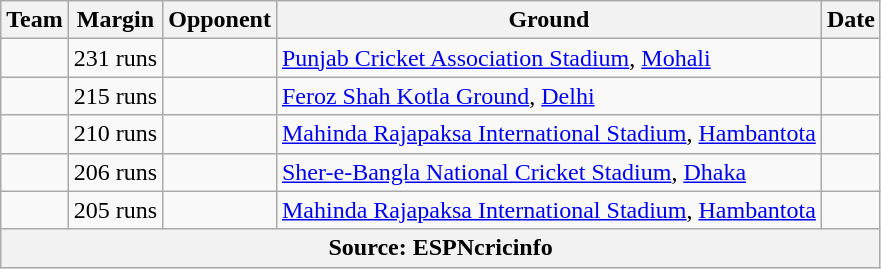<table class="wikitable sortable" style="text-align:center">
<tr>
<th>Team</th>
<th>Margin</th>
<th>Opponent</th>
<th>Ground</th>
<th class="unsortable">Date</th>
</tr>
<tr>
<td style="text-align:left"></td>
<td style="text-align:left">231 runs</td>
<td style="text-align:left"></td>
<td style="text-align:left"><a href='#'>Punjab Cricket Association Stadium</a>, <a href='#'>Mohali</a></td>
<td></td>
</tr>
<tr>
<td style="text-align:left"></td>
<td style="text-align:left">215 runs</td>
<td style="text-align:left"></td>
<td style="text-align:left"><a href='#'>Feroz Shah Kotla Ground</a>, <a href='#'>Delhi</a></td>
<td></td>
</tr>
<tr>
<td style="text-align:left"></td>
<td style="text-align:left">210 runs</td>
<td style="text-align:left"></td>
<td style="text-align:left"><a href='#'>Mahinda Rajapaksa International Stadium</a>, <a href='#'>Hambantota</a></td>
<td></td>
</tr>
<tr>
<td style="text-align:left"></td>
<td style="text-align:left">206 runs</td>
<td style="text-align:left"></td>
<td style="text-align:left"><a href='#'>Sher-e-Bangla National Cricket Stadium</a>, <a href='#'>Dhaka</a></td>
<td></td>
</tr>
<tr>
<td style="text-align:left"></td>
<td style="text-align:left">205 runs</td>
<td style="text-align:left"></td>
<td style="text-align:left"><a href='#'>Mahinda Rajapaksa International Stadium</a>, <a href='#'>Hambantota</a></td>
<td></td>
</tr>
<tr>
<th colspan=5>Source: ESPNcricinfo </th>
</tr>
</table>
